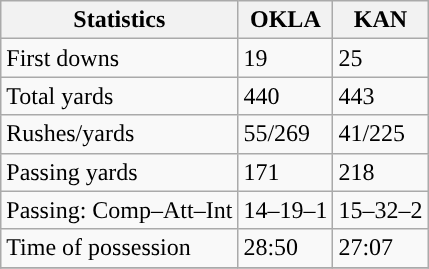<table class="wikitable" style="float: left;">
<tr>
<th>Statistics</th>
<th>OKLA</th>
<th>KAN</th>
</tr>
<tr>
<td>First downs</td>
<td>19</td>
<td>25</td>
</tr>
<tr>
<td>Total yards</td>
<td>440</td>
<td>443</td>
</tr>
<tr>
<td>Rushes/yards</td>
<td>55/269</td>
<td>41/225</td>
</tr>
<tr>
<td>Passing yards</td>
<td>171</td>
<td>218</td>
</tr>
<tr>
<td>Passing: Comp–Att–Int</td>
<td>14–19–1</td>
<td>15–32–2</td>
</tr>
<tr>
<td>Time of possession</td>
<td>28:50</td>
<td>27:07</td>
</tr>
<tr>
</tr>
</table>
